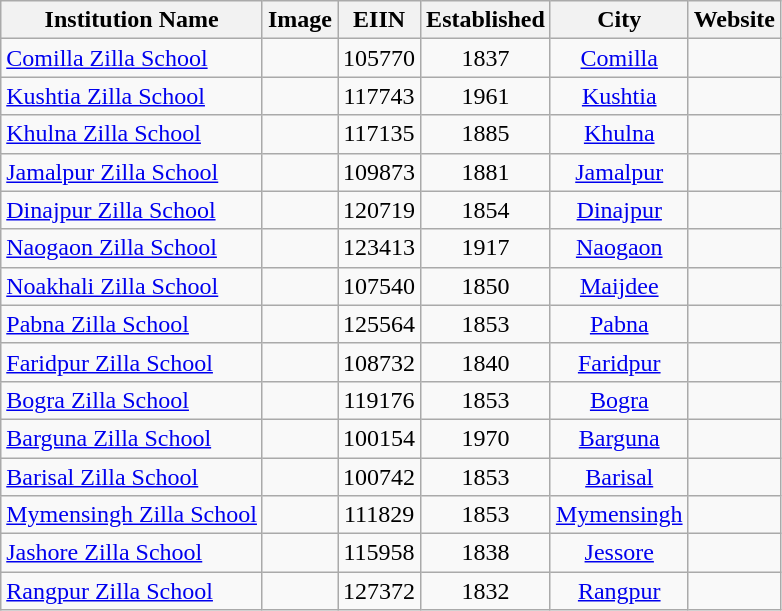<table class ="wikitable sortable">
<tr>
<th>Institution Name</th>
<th>Image</th>
<th>EIIN</th>
<th>Established</th>
<th>City</th>
<th>Website</th>
</tr>
<tr>
<td><a href='#'>Comilla Zilla School</a></td>
<td></td>
<td style="text-align: center;">105770</td>
<td style="text-align: center;">1837</td>
<td style="text-align: center;"><a href='#'>Comilla</a></td>
<td></td>
</tr>
<tr>
<td><a href='#'>Kushtia Zilla School</a></td>
<td></td>
<td style="text-align: center;">117743</td>
<td style="text-align: center;">1961</td>
<td style="text-align: center;"><a href='#'>Kushtia</a></td>
<td></td>
</tr>
<tr>
<td><a href='#'>Khulna Zilla School</a></td>
<td></td>
<td style="text-align: center;">117135</td>
<td style="text-align: center;">1885</td>
<td style="text-align: center;"><a href='#'>Khulna</a></td>
<td></td>
</tr>
<tr>
<td><a href='#'>Jamalpur Zilla School</a></td>
<td></td>
<td style="text-align: center;">109873</td>
<td style="text-align: center;">1881</td>
<td style="text-align: center;"><a href='#'>Jamalpur</a></td>
<td></td>
</tr>
<tr>
<td><a href='#'>Dinajpur Zilla School</a></td>
<td></td>
<td style="text-align: center;">120719</td>
<td style="text-align: center;">1854</td>
<td style="text-align: center;"><a href='#'>Dinajpur</a></td>
<td></td>
</tr>
<tr>
<td><a href='#'>Naogaon Zilla School</a></td>
<td></td>
<td style="text-align: center;">123413</td>
<td style="text-align: center;">1917</td>
<td style="text-align: center;"><a href='#'>Naogaon</a></td>
<td></td>
</tr>
<tr>
<td><a href='#'>Noakhali Zilla School</a></td>
<td></td>
<td style="text-align: center;">107540</td>
<td style="text-align: center;">1850</td>
<td style="text-align: center;"><a href='#'>Maijdee</a></td>
<td></td>
</tr>
<tr>
<td><a href='#'>Pabna Zilla School</a></td>
<td></td>
<td style="text-align: center;">125564</td>
<td style="text-align: center;">1853</td>
<td style="text-align: center;"><a href='#'>Pabna</a></td>
<td></td>
</tr>
<tr>
<td><a href='#'>Faridpur Zilla School</a></td>
<td></td>
<td style="text-align: center;">108732</td>
<td style="text-align: center;">1840</td>
<td style="text-align: center;"><a href='#'>Faridpur</a></td>
<td></td>
</tr>
<tr>
<td><a href='#'>Bogra Zilla School</a></td>
<td></td>
<td style="text-align: center;">119176</td>
<td style="text-align: center;">1853</td>
<td style="text-align: center;"><a href='#'>Bogra</a></td>
<td></td>
</tr>
<tr>
<td><a href='#'>Barguna Zilla School</a></td>
<td></td>
<td style="text-align: center;">100154</td>
<td style="text-align: center;">1970</td>
<td style="text-align: center;"><a href='#'>Barguna</a></td>
<td></td>
</tr>
<tr>
<td><a href='#'>Barisal Zilla School</a></td>
<td></td>
<td style="text-align: center;">100742</td>
<td style="text-align: center;">1853</td>
<td style="text-align: center;"><a href='#'>Barisal</a></td>
<td></td>
</tr>
<tr>
<td><a href='#'>Mymensingh Zilla School</a></td>
<td></td>
<td style="text-align: center;">111829</td>
<td style="text-align: center;">1853</td>
<td style="text-align: center;"><a href='#'>Mymensingh</a></td>
<td></td>
</tr>
<tr>
<td><a href='#'>Jashore Zilla School</a></td>
<td></td>
<td style="text-align: center;">115958</td>
<td style="text-align: center;">1838</td>
<td style="text-align: center;"><a href='#'>Jessore</a></td>
<td></td>
</tr>
<tr>
<td><a href='#'>Rangpur Zilla School</a></td>
<td></td>
<td style="text-align: center;">127372</td>
<td style="text-align: center;">1832</td>
<td style="text-align: center;"><a href='#'>Rangpur</a></td>
<td></td>
</tr>
</table>
